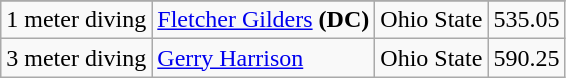<table class="wikitable sortable" style="text-align:left">
<tr>
</tr>
<tr>
<td>1 meter diving</td>
<td><a href='#'>Fletcher Gilders</a> <strong>(DC)</strong></td>
<td>Ohio State</td>
<td>535.05</td>
</tr>
<tr>
<td>3 meter diving</td>
<td><a href='#'>Gerry Harrison</a></td>
<td>Ohio State</td>
<td>590.25</td>
</tr>
</table>
